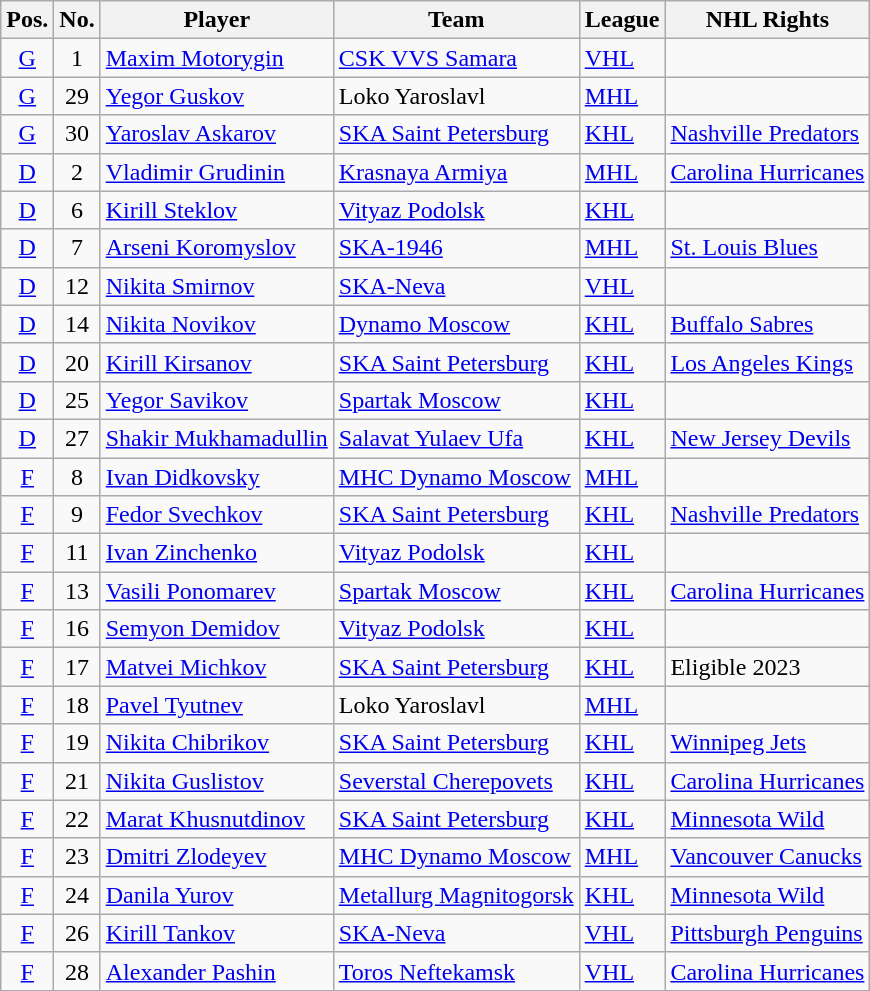<table class="wikitable sortable">
<tr>
<th>Pos.</th>
<th>No.</th>
<th>Player</th>
<th>Team</th>
<th>League</th>
<th>NHL Rights</th>
</tr>
<tr>
<td style="text-align:center;"><a href='#'>G</a></td>
<td style="text-align:center;">1</td>
<td><a href='#'>Maxim Motorygin</a></td>
<td> <a href='#'>CSK VVS Samara</a></td>
<td> <a href='#'>VHL</a></td>
<td></td>
</tr>
<tr>
<td style="text-align:center;"><a href='#'>G</a></td>
<td style="text-align:center;">29</td>
<td><a href='#'>Yegor Guskov</a></td>
<td> Loko Yaroslavl</td>
<td> <a href='#'>MHL</a></td>
<td></td>
</tr>
<tr>
<td style="text-align:center;"><a href='#'>G</a></td>
<td style="text-align:center;">30</td>
<td><a href='#'>Yaroslav Askarov</a></td>
<td> <a href='#'>SKA Saint Petersburg</a></td>
<td> <a href='#'>KHL</a></td>
<td><a href='#'>Nashville Predators</a></td>
</tr>
<tr>
<td style="text-align:center;"><a href='#'>D</a></td>
<td style="text-align:center;">2</td>
<td><a href='#'>Vladimir Grudinin</a></td>
<td> <a href='#'>Krasnaya Armiya</a></td>
<td> <a href='#'>MHL</a></td>
<td><a href='#'>Carolina Hurricanes</a></td>
</tr>
<tr>
<td style="text-align:center;"><a href='#'>D</a></td>
<td style="text-align:center;">6</td>
<td><a href='#'>Kirill Steklov</a></td>
<td> <a href='#'>Vityaz Podolsk</a></td>
<td> <a href='#'>KHL</a></td>
<td></td>
</tr>
<tr>
<td style="text-align:center;"><a href='#'>D</a></td>
<td style="text-align:center;">7</td>
<td><a href='#'>Arseni Koromyslov</a></td>
<td> <a href='#'>SKA-1946</a></td>
<td> <a href='#'>MHL</a></td>
<td><a href='#'>St. Louis Blues</a></td>
</tr>
<tr>
<td style="text-align:center;"><a href='#'>D</a></td>
<td style="text-align:center;">12</td>
<td><a href='#'>Nikita Smirnov</a></td>
<td> <a href='#'>SKA-Neva</a></td>
<td> <a href='#'>VHL</a></td>
<td></td>
</tr>
<tr>
<td style="text-align:center;"><a href='#'>D</a></td>
<td style="text-align:center;">14</td>
<td><a href='#'>Nikita Novikov</a></td>
<td> <a href='#'>Dynamo Moscow</a></td>
<td> <a href='#'>KHL</a></td>
<td><a href='#'>Buffalo Sabres</a></td>
</tr>
<tr>
<td style="text-align:center;"><a href='#'>D</a></td>
<td style="text-align:center;">20</td>
<td><a href='#'>Kirill Kirsanov</a></td>
<td> <a href='#'>SKA Saint Petersburg</a></td>
<td> <a href='#'>KHL</a></td>
<td><a href='#'>Los Angeles Kings</a></td>
</tr>
<tr>
<td style="text-align:center;"><a href='#'>D</a></td>
<td style="text-align:center;">25</td>
<td><a href='#'>Yegor Savikov</a></td>
<td> <a href='#'>Spartak Moscow</a></td>
<td> <a href='#'>KHL</a></td>
<td></td>
</tr>
<tr>
<td style="text-align:center;"><a href='#'>D</a></td>
<td style="text-align:center;">27</td>
<td><a href='#'>Shakir Mukhamadullin</a></td>
<td> <a href='#'>Salavat Yulaev Ufa</a></td>
<td> <a href='#'>KHL</a></td>
<td><a href='#'>New Jersey Devils</a></td>
</tr>
<tr>
<td style="text-align:center;"><a href='#'>F</a></td>
<td style="text-align:center;">8</td>
<td><a href='#'>Ivan Didkovsky</a></td>
<td> <a href='#'>MHC Dynamo Moscow</a></td>
<td> <a href='#'>MHL</a></td>
<td></td>
</tr>
<tr>
<td style="text-align:center;"><a href='#'>F</a></td>
<td style="text-align:center;">9</td>
<td><a href='#'>Fedor Svechkov</a></td>
<td> <a href='#'>SKA Saint Petersburg</a></td>
<td> <a href='#'>KHL</a></td>
<td><a href='#'>Nashville Predators</a></td>
</tr>
<tr>
<td style="text-align:center;"><a href='#'>F</a></td>
<td style="text-align:center;">11</td>
<td><a href='#'>Ivan Zinchenko</a></td>
<td> <a href='#'>Vityaz Podolsk</a></td>
<td> <a href='#'>KHL</a></td>
<td></td>
</tr>
<tr>
<td style="text-align:center;"><a href='#'>F</a></td>
<td style="text-align:center;">13</td>
<td><a href='#'>Vasili Ponomarev</a></td>
<td> <a href='#'>Spartak Moscow</a></td>
<td> <a href='#'>KHL</a></td>
<td><a href='#'>Carolina Hurricanes</a></td>
</tr>
<tr>
<td style="text-align:center;"><a href='#'>F</a></td>
<td style="text-align:center;">16</td>
<td><a href='#'>Semyon Demidov</a></td>
<td> <a href='#'>Vityaz Podolsk</a></td>
<td> <a href='#'>KHL</a></td>
<td></td>
</tr>
<tr>
<td style="text-align:center;"><a href='#'>F</a></td>
<td style="text-align:center;">17</td>
<td><a href='#'>Matvei Michkov</a></td>
<td> <a href='#'>SKA Saint Petersburg</a></td>
<td> <a href='#'>KHL</a></td>
<td>Eligible 2023</td>
</tr>
<tr>
<td style="text-align:center;"><a href='#'>F</a></td>
<td style="text-align:center;">18</td>
<td><a href='#'>Pavel Tyutnev</a></td>
<td> Loko Yaroslavl</td>
<td> <a href='#'>MHL</a></td>
<td></td>
</tr>
<tr>
<td style="text-align:center;"><a href='#'>F</a></td>
<td style="text-align:center;">19</td>
<td><a href='#'>Nikita Chibrikov</a></td>
<td> <a href='#'>SKA Saint Petersburg</a></td>
<td> <a href='#'>KHL</a></td>
<td><a href='#'>Winnipeg Jets</a></td>
</tr>
<tr>
<td style="text-align:center;"><a href='#'>F</a></td>
<td style="text-align:center;">21</td>
<td><a href='#'>Nikita Guslistov</a></td>
<td> <a href='#'>Severstal Cherepovets</a></td>
<td> <a href='#'>KHL</a></td>
<td><a href='#'>Carolina Hurricanes</a></td>
</tr>
<tr>
<td style="text-align:center;"><a href='#'>F</a></td>
<td style="text-align:center;">22</td>
<td><a href='#'>Marat Khusnutdinov</a></td>
<td> <a href='#'>SKA Saint Petersburg</a></td>
<td> <a href='#'>KHL</a></td>
<td><a href='#'>Minnesota Wild</a></td>
</tr>
<tr>
<td style="text-align:center;"><a href='#'>F</a></td>
<td style="text-align:center;">23</td>
<td><a href='#'>Dmitri Zlodeyev</a></td>
<td> <a href='#'>MHC Dynamo Moscow</a></td>
<td> <a href='#'>MHL</a></td>
<td><a href='#'>Vancouver Canucks</a></td>
</tr>
<tr>
<td style="text-align:center;"><a href='#'>F</a></td>
<td style="text-align:center;">24</td>
<td><a href='#'>Danila Yurov</a></td>
<td> <a href='#'>Metallurg Magnitogorsk</a></td>
<td> <a href='#'>KHL</a></td>
<td><a href='#'>Minnesota Wild</a></td>
</tr>
<tr>
<td style="text-align:center;"><a href='#'>F</a></td>
<td style="text-align:center;">26</td>
<td><a href='#'>Kirill Tankov</a></td>
<td> <a href='#'>SKA-Neva</a></td>
<td> <a href='#'>VHL</a></td>
<td><a href='#'>Pittsburgh Penguins</a></td>
</tr>
<tr>
<td style="text-align:center;"><a href='#'>F</a></td>
<td style="text-align:center;">28</td>
<td><a href='#'>Alexander Pashin</a></td>
<td> <a href='#'>Toros Neftekamsk</a></td>
<td> <a href='#'>VHL</a></td>
<td><a href='#'>Carolina Hurricanes</a></td>
</tr>
</table>
